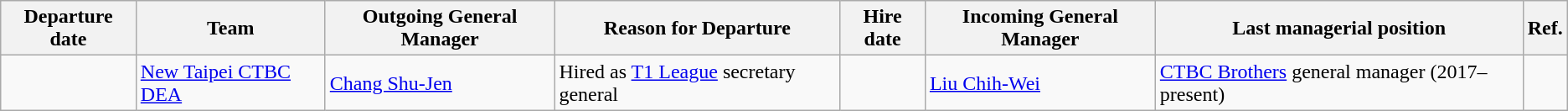<table class="wikitable sortable">
<tr>
<th>Departure date</th>
<th>Team</th>
<th>Outgoing General Manager</th>
<th>Reason for Departure</th>
<th>Hire date</th>
<th>Incoming General Manager</th>
<th class="unsortable">Last managerial position</th>
<th class="unsortable">Ref.</th>
</tr>
<tr>
<td></td>
<td><a href='#'>New Taipei CTBC DEA</a></td>
<td><a href='#'>Chang Shu-Jen</a></td>
<td>Hired as <a href='#'>T1 League</a> secretary general</td>
<td></td>
<td><a href='#'>Liu Chih-Wei</a></td>
<td><a href='#'>CTBC Brothers</a> general manager (2017–present)</td>
<td></td>
</tr>
</table>
